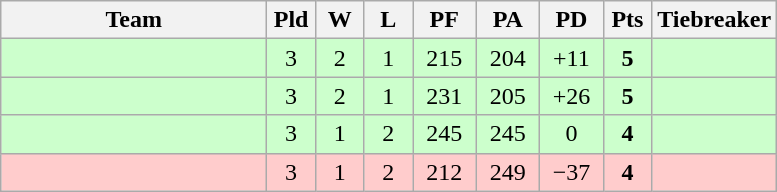<table class="wikitable" style="text-align:center;">
<tr>
<th width=170>Team</th>
<th width=25>Pld</th>
<th width=25>W</th>
<th width=25>L</th>
<th width=35>PF</th>
<th width=35>PA</th>
<th width=35>PD</th>
<th width=25>Pts</th>
<th width=50>Tiebreaker</th>
</tr>
<tr bgcolor=ccffcc>
<td align="left"></td>
<td>3</td>
<td>2</td>
<td>1</td>
<td>215</td>
<td>204</td>
<td>+11</td>
<td><strong>5</strong></td>
<td></td>
</tr>
<tr bgcolor=ccffcc>
<td align="left"></td>
<td>3</td>
<td>2</td>
<td>1</td>
<td>231</td>
<td>205</td>
<td>+26</td>
<td><strong>5</strong></td>
<td></td>
</tr>
<tr bgcolor=ccffcc>
<td align="left"></td>
<td>3</td>
<td>1</td>
<td>2</td>
<td>245</td>
<td>245</td>
<td>0</td>
<td><strong>4</strong></td>
<td></td>
</tr>
<tr bgcolor=ffcccc>
<td align="left"></td>
<td>3</td>
<td>1</td>
<td>2</td>
<td>212</td>
<td>249</td>
<td>−37</td>
<td><strong>4</strong></td>
<td></td>
</tr>
</table>
